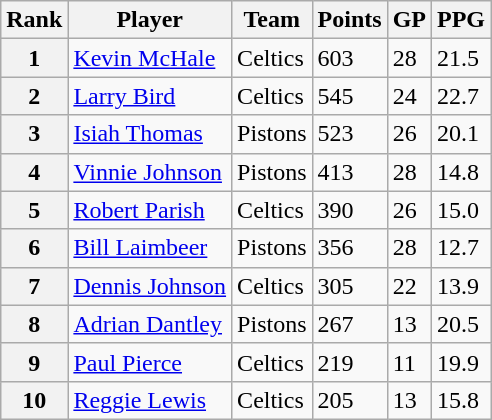<table class="wikitable sortable">
<tr>
<th>Rank</th>
<th>Player</th>
<th>Team</th>
<th>Points</th>
<th>GP</th>
<th>PPG</th>
</tr>
<tr>
<th>1</th>
<td><a href='#'>Kevin McHale</a></td>
<td>Celtics</td>
<td>603</td>
<td>28</td>
<td>21.5</td>
</tr>
<tr>
<th>2</th>
<td><a href='#'>Larry Bird</a></td>
<td>Celtics</td>
<td>545</td>
<td>24</td>
<td>22.7</td>
</tr>
<tr>
<th>3</th>
<td><a href='#'>Isiah Thomas</a></td>
<td>Pistons</td>
<td>523</td>
<td>26</td>
<td>20.1</td>
</tr>
<tr>
<th>4</th>
<td><a href='#'>Vinnie Johnson</a></td>
<td>Pistons</td>
<td>413</td>
<td>28</td>
<td>14.8</td>
</tr>
<tr>
<th>5</th>
<td><a href='#'>Robert Parish</a></td>
<td>Celtics</td>
<td>390</td>
<td>26</td>
<td>15.0</td>
</tr>
<tr>
<th>6</th>
<td><a href='#'>Bill Laimbeer</a></td>
<td>Pistons</td>
<td>356</td>
<td>28</td>
<td>12.7</td>
</tr>
<tr>
<th>7</th>
<td><a href='#'>Dennis Johnson</a></td>
<td>Celtics</td>
<td>305</td>
<td>22</td>
<td>13.9</td>
</tr>
<tr>
<th>8</th>
<td><a href='#'>Adrian Dantley</a></td>
<td>Pistons</td>
<td>267</td>
<td>13</td>
<td>20.5</td>
</tr>
<tr>
<th>9</th>
<td><a href='#'>Paul Pierce</a></td>
<td>Celtics</td>
<td>219</td>
<td>11</td>
<td>19.9</td>
</tr>
<tr>
<th>10</th>
<td><a href='#'>Reggie Lewis</a></td>
<td>Celtics</td>
<td>205</td>
<td>13</td>
<td>15.8</td>
</tr>
</table>
